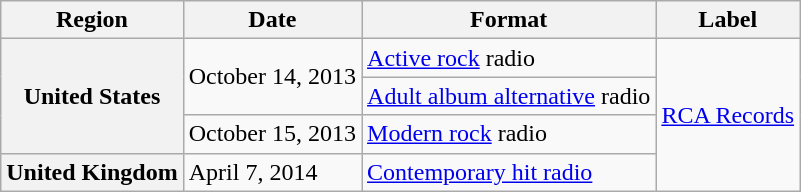<table class="wikitable plainrowheaders">
<tr>
<th>Region</th>
<th>Date</th>
<th>Format</th>
<th>Label</th>
</tr>
<tr>
<th scope="row" rowspan="3">United States</th>
<td rowspan="2">October 14, 2013</td>
<td><a href='#'>Active rock</a> radio</td>
<td rowspan="4"><a href='#'>RCA Records</a></td>
</tr>
<tr>
<td><a href='#'>Adult album alternative</a> radio</td>
</tr>
<tr>
<td>October 15, 2013</td>
<td><a href='#'>Modern rock</a> radio</td>
</tr>
<tr>
<th scope="row">United Kingdom</th>
<td>April 7, 2014</td>
<td><a href='#'>Contemporary hit radio</a></td>
</tr>
</table>
